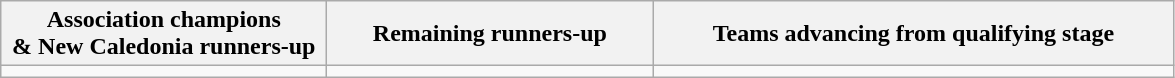<table class="wikitable">
<tr>
<th width=210>Association champions<br>& New Caledonia runners-up</th>
<th width=210>Remaining runners-up</th>
<th width=340>Teams advancing from qualifying stage</th>
</tr>
<tr style="vertical-align:top">
<td></td>
<td></td>
<td></td>
</tr>
</table>
